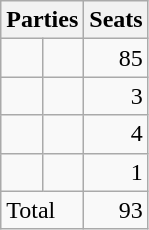<table class="wikitable" style="text-align:left;">
<tr>
<th colspan="2" style="text-align:left;">Parties</th>
<th>Seats</th>
</tr>
<tr>
<td></td>
<td></td>
<td style="text-align:right;">85</td>
</tr>
<tr>
<td></td>
<td></td>
<td style="text-align:right;">3</td>
</tr>
<tr>
<td></td>
<td></td>
<td style="text-align:right;">4</td>
</tr>
<tr>
<td></td>
<td></td>
<td style="text-align:right;">1</td>
</tr>
<tr>
<td colspan="2" style="text-align:left;">Total</td>
<td style="text-align:right;">93</td>
</tr>
</table>
